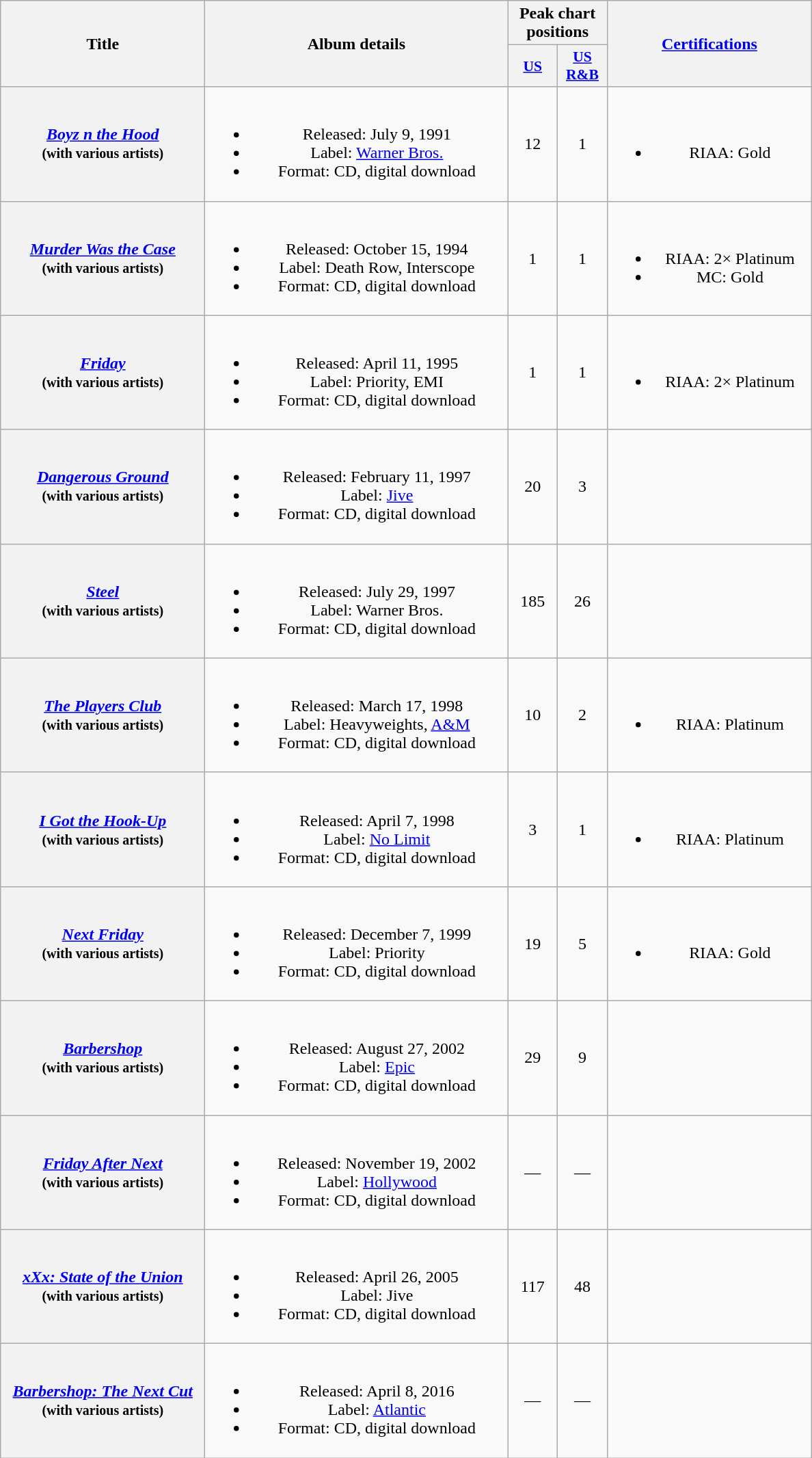<table class="wikitable plainrowheaders" style="text-align:center;">
<tr>
<th scope="col" rowspan="2" style="width:12em;">Title</th>
<th scope="col" rowspan="2" style="width:18em;">Album details</th>
<th scope="col" colspan="2">Peak chart positions</th>
<th scope="col" rowspan="2" style="width:12em;"><a href='#'>Certifications</a></th>
</tr>
<tr>
<th scope="col" style="width:2.9em;font-size:90%;"><a href='#'>US</a><br></th>
<th scope="col" style="width:2.9em;font-size:90%;"><a href='#'>US<br>R&B</a><br></th>
</tr>
<tr>
<th scope="row"><em><a href='#'>Boyz n the Hood</a></em><br><small>(with various artists)</small></th>
<td><br><ul><li>Released: July 9, 1991</li><li>Label: <a href='#'>Warner Bros.</a></li><li>Format: CD, digital download</li></ul></td>
<td>12</td>
<td>1</td>
<td><br><ul><li>RIAA: Gold</li></ul></td>
</tr>
<tr>
<th scope="row"><em><a href='#'>Murder Was the Case</a></em><br><small>(with various artists)</small></th>
<td><br><ul><li>Released: October 15, 1994</li><li>Label: Death Row, Interscope</li><li>Format: CD, digital download</li></ul></td>
<td>1</td>
<td>1</td>
<td><br><ul><li>RIAA: 2× Platinum</li><li>MC: Gold</li></ul></td>
</tr>
<tr>
<th scope="row"><em><a href='#'>Friday</a></em><br><small>(with various artists)</small></th>
<td><br><ul><li>Released: April 11, 1995</li><li>Label: Priority, EMI</li><li>Format: CD, digital download</li></ul></td>
<td>1</td>
<td>1</td>
<td><br><ul><li>RIAA: 2× Platinum</li></ul></td>
</tr>
<tr>
<th scope="row"><em><a href='#'>Dangerous Ground</a></em><br><small>(with various artists)</small></th>
<td><br><ul><li>Released: February 11, 1997</li><li>Label: <a href='#'>Jive</a></li><li>Format: CD, digital download</li></ul></td>
<td>20</td>
<td>3</td>
<td></td>
</tr>
<tr>
<th scope="row"><em><a href='#'>Steel</a></em><br><small>(with various artists)</small></th>
<td><br><ul><li>Released: July 29, 1997</li><li>Label: Warner Bros.</li><li>Format: CD, digital download</li></ul></td>
<td>185</td>
<td>26</td>
<td></td>
</tr>
<tr>
<th scope="row"><em><a href='#'>The Players Club</a></em><br><small>(with various artists)</small></th>
<td><br><ul><li>Released: March 17, 1998</li><li>Label: Heavyweights, <a href='#'>A&M</a></li><li>Format: CD, digital download</li></ul></td>
<td>10</td>
<td>2</td>
<td><br><ul><li>RIAA: Platinum</li></ul></td>
</tr>
<tr>
<th scope="row"><em><a href='#'>I Got the Hook-Up</a></em><br><small>(with various artists)</small></th>
<td><br><ul><li>Released: April 7, 1998</li><li>Label: <a href='#'>No Limit</a></li><li>Format: CD, digital download</li></ul></td>
<td>3</td>
<td>1</td>
<td><br><ul><li>RIAA: Platinum</li></ul></td>
</tr>
<tr>
<th scope="row"><em><a href='#'>Next Friday</a></em><br><small>(with various artists)</small></th>
<td><br><ul><li>Released: December 7, 1999</li><li>Label: Priority</li><li>Format: CD, digital download</li></ul></td>
<td>19</td>
<td>5</td>
<td><br><ul><li>RIAA: Gold</li></ul></td>
</tr>
<tr>
<th scope="row"><em><a href='#'>Barbershop</a></em><br><small>(with various artists)</small></th>
<td><br><ul><li>Released: August 27, 2002</li><li>Label: <a href='#'>Epic</a></li><li>Format: CD, digital download</li></ul></td>
<td>29</td>
<td>9</td>
<td></td>
</tr>
<tr>
<th scope="row"><em><a href='#'>Friday After Next</a></em><br><small>(with various artists)</small></th>
<td><br><ul><li>Released: November 19, 2002</li><li>Label: <a href='#'>Hollywood</a></li><li>Format: CD, digital download</li></ul></td>
<td>—</td>
<td>—</td>
<td></td>
</tr>
<tr>
<th scope="row"><em><a href='#'>xXx: State of the Union</a></em><br><small>(with various artists)</small></th>
<td><br><ul><li>Released: April 26, 2005</li><li>Label: Jive</li><li>Format: CD, digital download</li></ul></td>
<td>117</td>
<td>48</td>
<td></td>
</tr>
<tr>
<th scope="row"><em><a href='#'>Barbershop: The Next Cut</a></em><br><small>(with various artists)</small></th>
<td><br><ul><li>Released: April 8, 2016</li><li>Label: <a href='#'>Atlantic</a></li><li>Format: CD, digital download</li></ul></td>
<td>—</td>
<td>—</td>
<td></td>
</tr>
</table>
